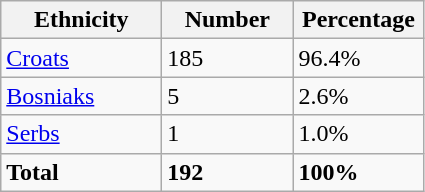<table class="wikitable">
<tr>
<th width="100px">Ethnicity</th>
<th width="80px">Number</th>
<th width="80px">Percentage</th>
</tr>
<tr>
<td><a href='#'>Croats</a></td>
<td>185</td>
<td>96.4%</td>
</tr>
<tr>
<td><a href='#'>Bosniaks</a></td>
<td>5</td>
<td>2.6%</td>
</tr>
<tr>
<td><a href='#'>Serbs</a></td>
<td>1</td>
<td>1.0%</td>
</tr>
<tr>
<td><strong>Total</strong></td>
<td><strong>192</strong></td>
<td><strong>100%</strong></td>
</tr>
</table>
